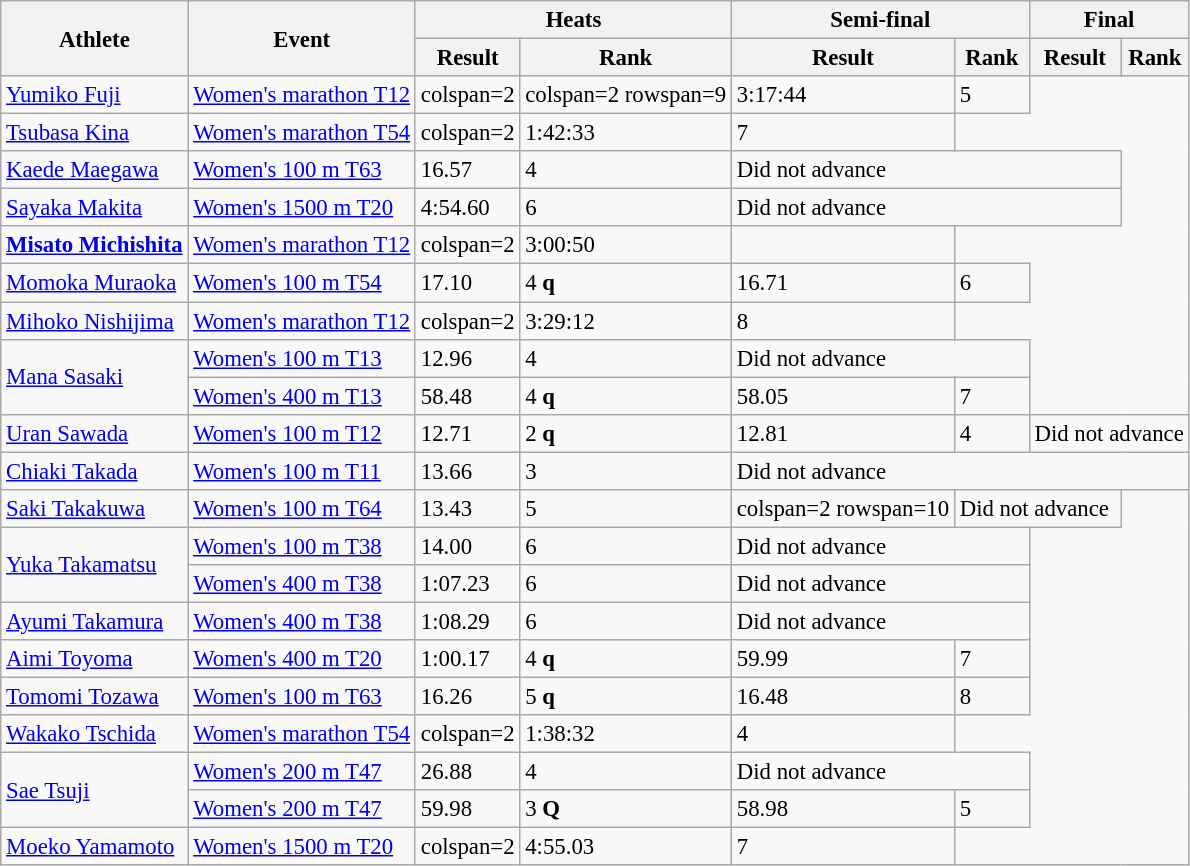<table class=wikitable style="font-size:95%" style="text-align:center">
<tr>
<th rowspan="2">Athlete</th>
<th rowspan="2">Event</th>
<th colspan="2">Heats</th>
<th colspan="2">Semi-final</th>
<th colspan="2">Final</th>
</tr>
<tr>
<th>Result</th>
<th>Rank</th>
<th>Result</th>
<th>Rank</th>
<th>Result</th>
<th>Rank</th>
</tr>
<tr>
<td align=left><a href='#'>Yumiko Fuji</a></td>
<td align=left><a href='#'>Women's marathon T12</a></td>
<td>colspan=2 </td>
<td>colspan=2 rowspan=9 </td>
<td>3:17:44</td>
<td>5</td>
</tr>
<tr>
<td align=left><a href='#'>Tsubasa Kina</a></td>
<td align=left><a href='#'>Women's marathon T54</a></td>
<td>colspan=2 </td>
<td>1:42:33</td>
<td>7</td>
</tr>
<tr>
<td align=left><a href='#'>Kaede Maegawa</a></td>
<td align=left><a href='#'>Women's 100 m T63</a></td>
<td>16.57</td>
<td>4</td>
<td colspan=3>Did not advance</td>
</tr>
<tr>
<td align=left><a href='#'>Sayaka Makita</a></td>
<td align=left><a href='#'>Women's 1500 m T20</a></td>
<td>4:54.60</td>
<td>6</td>
<td colspan=3>Did not advance</td>
</tr>
<tr>
<td align=left><strong><a href='#'>Misato Michishita</a></strong></td>
<td align=left><a href='#'>Women's marathon T12</a></td>
<td>colspan=2 </td>
<td>3:00:50</td>
<td></td>
</tr>
<tr>
<td align=left><a href='#'>Momoka Muraoka</a></td>
<td align=left><a href='#'>Women's 100 m T54</a></td>
<td>17.10</td>
<td>4 <strong>q</strong></td>
<td>16.71</td>
<td>6</td>
</tr>
<tr>
<td align=left><a href='#'>Mihoko Nishijima</a></td>
<td align=left><a href='#'>Women's marathon T12</a></td>
<td>colspan=2 </td>
<td>3:29:12</td>
<td>8</td>
</tr>
<tr>
<td align=left rowspan=2><a href='#'>Mana Sasaki</a></td>
<td align=left><a href='#'>Women's 100 m T13</a></td>
<td>12.96</td>
<td>4</td>
<td colspan=2>Did not advance</td>
</tr>
<tr>
<td align=left><a href='#'>Women's 400 m T13</a></td>
<td>58.48</td>
<td>4 <strong>q</strong></td>
<td>58.05</td>
<td>7</td>
</tr>
<tr>
<td align=left><a href='#'>Uran Sawada</a></td>
<td align=left><a href='#'>Women's 100 m T12</a></td>
<td>12.71</td>
<td>2 <strong>q</strong></td>
<td>12.81</td>
<td>4</td>
<td colspan=2>Did not advance</td>
</tr>
<tr>
<td align=left><a href='#'>Chiaki Takada</a></td>
<td align=left><a href='#'>Women's 100 m T11</a></td>
<td>13.66</td>
<td>3</td>
<td colspan=4>Did not advance</td>
</tr>
<tr>
<td align=left><a href='#'>Saki Takakuwa</a></td>
<td align=left><a href='#'>Women's 100 m T64</a></td>
<td>13.43</td>
<td>5</td>
<td>colspan=2 rowspan=10 </td>
<td colspan=2>Did not advance</td>
</tr>
<tr>
<td align=left rowspan=2><a href='#'>Yuka Takamatsu</a></td>
<td align=left><a href='#'>Women's 100 m T38</a></td>
<td>14.00</td>
<td>6</td>
<td colspan=2>Did not advance</td>
</tr>
<tr>
<td align=left><a href='#'>Women's 400 m T38</a></td>
<td>1:07.23</td>
<td>6</td>
<td colspan=2>Did not advance</td>
</tr>
<tr>
<td align=left><a href='#'>Ayumi Takamura</a></td>
<td align=left><a href='#'>Women's 400 m T38</a></td>
<td>1:08.29</td>
<td>6</td>
<td colspan=2>Did not advance</td>
</tr>
<tr>
<td align=left><a href='#'>Aimi Toyoma</a></td>
<td align=left><a href='#'>Women's 400 m T20</a></td>
<td>1:00.17</td>
<td>4 <strong>q</strong></td>
<td>59.99</td>
<td>7</td>
</tr>
<tr>
<td align=left><a href='#'>Tomomi Tozawa</a></td>
<td align=left><a href='#'>Women's 100 m T63</a></td>
<td>16.26</td>
<td>5 <strong>q</strong></td>
<td>16.48</td>
<td>8</td>
</tr>
<tr>
<td align=left><a href='#'>Wakako Tschida</a></td>
<td align=left><a href='#'>Women's marathon T54</a></td>
<td>colspan=2 </td>
<td>1:38:32</td>
<td>4</td>
</tr>
<tr>
<td align=left rowspan=2><a href='#'>Sae Tsuji</a></td>
<td align=left><a href='#'>Women's 200 m T47</a></td>
<td>26.88</td>
<td>4</td>
<td colspan=2>Did not advance</td>
</tr>
<tr>
<td align=left><a href='#'>Women's 200 m T47</a></td>
<td>59.98</td>
<td>3 <strong>Q</strong></td>
<td>58.98</td>
<td>5</td>
</tr>
<tr>
<td align=left><a href='#'>Moeko Yamamoto</a></td>
<td align=left><a href='#'>Women's 1500 m T20</a></td>
<td>colspan=2 </td>
<td>4:55.03</td>
<td>7</td>
</tr>
</table>
